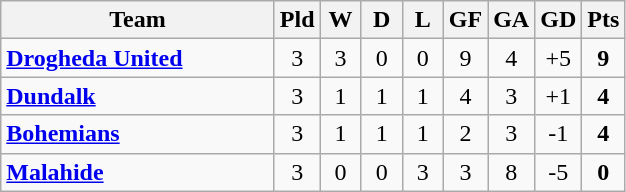<table class="wikitable" style="text-align: center;">
<tr>
<th width="175">Team</th>
<th width="20">Pld</th>
<th width="20">W</th>
<th width="20">D</th>
<th width="20">L</th>
<th width="20">GF</th>
<th width="20">GA</th>
<th width="20">GD</th>
<th width="20">Pts</th>
</tr>
<tr>
<td style="text-align:left;"><strong><a href='#'>Drogheda United</a></strong></td>
<td>3</td>
<td>3</td>
<td>0</td>
<td>0</td>
<td>9</td>
<td>4</td>
<td>+5</td>
<td><strong>9</strong></td>
</tr>
<tr>
<td style="text-align:left;"><strong><a href='#'>Dundalk</a></strong></td>
<td>3</td>
<td>1</td>
<td>1</td>
<td>1</td>
<td>4</td>
<td>3</td>
<td>+1</td>
<td><strong>4</strong></td>
</tr>
<tr>
<td style="text-align:left;"><strong><a href='#'>Bohemians</a></strong></td>
<td>3</td>
<td>1</td>
<td>1</td>
<td>1</td>
<td>2</td>
<td>3</td>
<td>-1</td>
<td><strong>4</strong></td>
</tr>
<tr>
<td style="text-align:left;"><strong><a href='#'>Malahide</a></strong></td>
<td>3</td>
<td>0</td>
<td>0</td>
<td>3</td>
<td>3</td>
<td>8</td>
<td>-5</td>
<td><strong>0</strong></td>
</tr>
</table>
